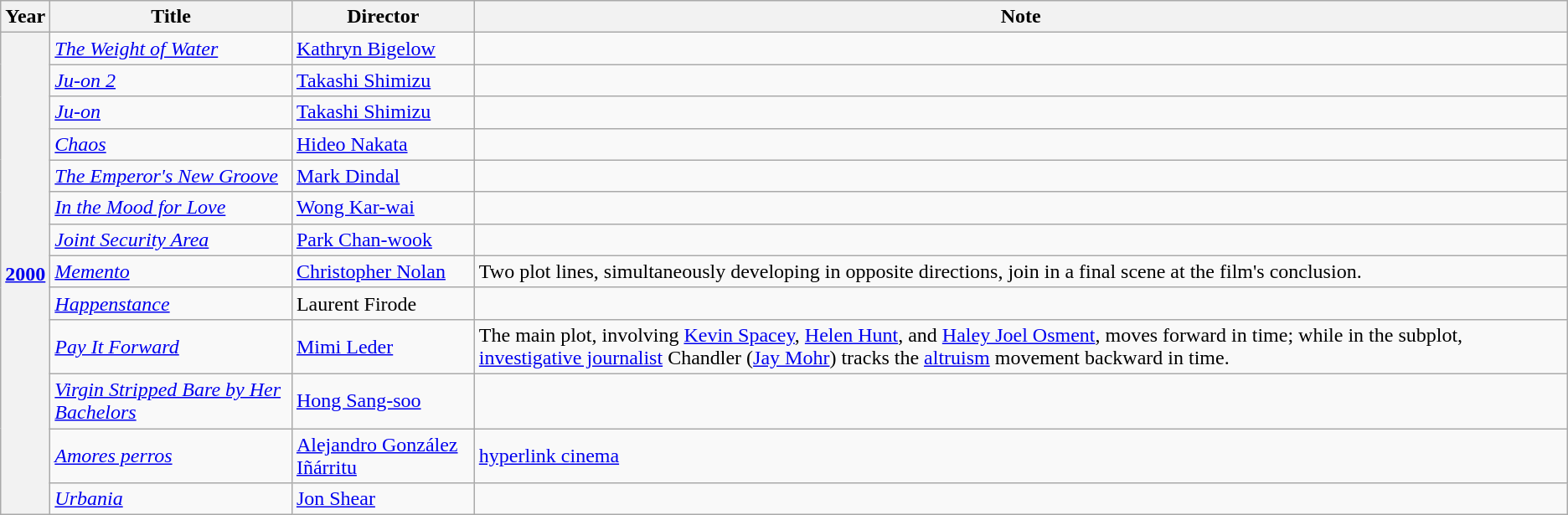<table class="wikitable">
<tr>
<th>Year</th>
<th>Title</th>
<th>Director</th>
<th>Note</th>
</tr>
<tr>
<th rowspan="13"><a href='#'>2000</a></th>
<td><em><a href='#'>The Weight of Water</a></em></td>
<td><a href='#'>Kathryn Bigelow</a></td>
<td></td>
</tr>
<tr>
<td><em><a href='#'>Ju-on 2</a></em></td>
<td><a href='#'>Takashi Shimizu</a></td>
<td></td>
</tr>
<tr>
<td><em><a href='#'>Ju-on</a></em></td>
<td><a href='#'>Takashi Shimizu</a></td>
<td></td>
</tr>
<tr>
<td><em><a href='#'>Chaos</a></em></td>
<td><a href='#'>Hideo Nakata</a></td>
<td></td>
</tr>
<tr>
<td><em><a href='#'>The Emperor's New Groove</a></em></td>
<td><a href='#'>Mark Dindal</a></td>
<td></td>
</tr>
<tr>
<td><em><a href='#'>In the Mood for Love</a></em></td>
<td><a href='#'>Wong Kar-wai</a></td>
<td></td>
</tr>
<tr>
<td><em><a href='#'>Joint Security Area</a></em></td>
<td><a href='#'>Park Chan-wook</a></td>
<td></td>
</tr>
<tr>
<td><em><a href='#'>Memento</a></em></td>
<td><a href='#'>Christopher Nolan</a></td>
<td>Two plot lines, simultaneously developing in opposite directions, join in a final scene at the film's conclusion.</td>
</tr>
<tr>
<td><em><a href='#'>Happenstance</a></em></td>
<td>Laurent Firode</td>
<td></td>
</tr>
<tr>
<td><em><a href='#'>Pay It Forward</a></em></td>
<td><a href='#'>Mimi Leder</a></td>
<td>The main plot, involving <a href='#'>Kevin Spacey</a>, <a href='#'>Helen Hunt</a>, and <a href='#'>Haley Joel Osment</a>, moves forward in time; while in the subplot, <a href='#'>investigative journalist</a> Chandler (<a href='#'>Jay Mohr</a>) tracks the <a href='#'>altruism</a> movement backward in time.</td>
</tr>
<tr>
<td><em><a href='#'>Virgin Stripped Bare by Her Bachelors</a></em></td>
<td><a href='#'>Hong Sang-soo</a></td>
<td></td>
</tr>
<tr>
<td><em><a href='#'>Amores perros</a></em></td>
<td><a href='#'>Alejandro González Iñárritu</a></td>
<td><a href='#'>hyperlink cinema</a></td>
</tr>
<tr>
<td><em><a href='#'>Urbania</a></em></td>
<td><a href='#'>Jon Shear</a></td>
<td></td>
</tr>
</table>
